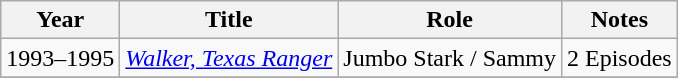<table class="wikitable sortable plainrowheaders" style="white-space:nowrap">
<tr>
<th>Year</th>
<th>Title</th>
<th>Role</th>
<th>Notes</th>
</tr>
<tr>
<td>1993–1995</td>
<td><em><a href='#'>Walker, Texas Ranger</a></em></td>
<td>Jumbo Stark / Sammy</td>
<td>2 Episodes</td>
</tr>
<tr>
</tr>
</table>
